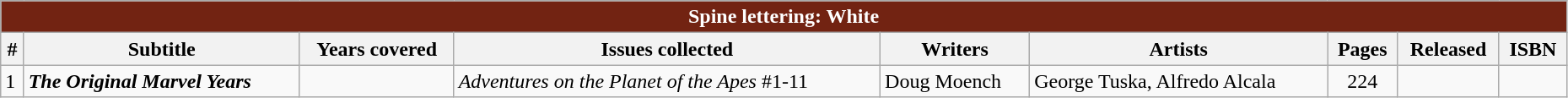<table class="wikitable sortable" width=98%>
<tr>
<th colspan=9 style="background-color: #722312; color: white;">Spine lettering: White</th>
</tr>
<tr>
<th class="unsortable">#</th>
<th class="unsortable">Subtitle</th>
<th>Years covered</th>
<th class="unsortable">Issues collected</th>
<th class="unsortable">Writers</th>
<th class="unsortable">Artists</th>
<th class="unsortable">Pages</th>
<th>Released</th>
<th class="unsortable">ISBN</th>
</tr>
<tr>
<td>1</td>
<td><strong><em>The Original Marvel Years</em></strong></td>
<td></td>
<td><em>Adventures on the Planet of the Apes</em> #1-11</td>
<td>Doug Moench</td>
<td>George Tuska, Alfredo Alcala</td>
<td style="text-align: center;">224</td>
<td></td>
<td></td>
</tr>
</table>
